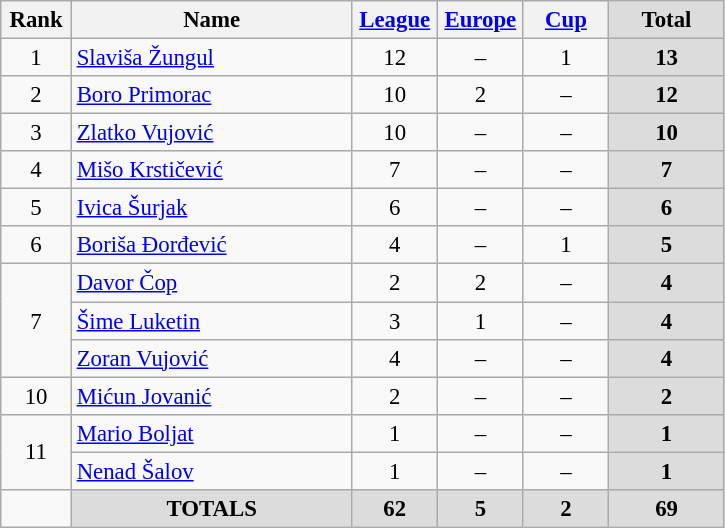<table class="wikitable" style="font-size: 95%; text-align: center;">
<tr>
<th width=40>Rank</th>
<th width=180>Name</th>
<th width=50><a href='#'>League</a></th>
<th width=50><a href='#'>Europe</a></th>
<th width=50><a href='#'>Cup</a></th>
<th width=70 style="background: #DCDCDC">Total</th>
</tr>
<tr>
<td rowspan=1>1</td>
<td style="text-align:left;"> <a href='#'>Slaviša Žungul</a></td>
<td>12</td>
<td>–</td>
<td>1</td>
<th style="background: #DCDCDC">13</th>
</tr>
<tr>
<td rowspan=1>2</td>
<td style="text-align:left;"> <a href='#'>Boro Primorac</a></td>
<td>10</td>
<td>2</td>
<td>–</td>
<th style="background: #DCDCDC">12</th>
</tr>
<tr>
<td rowspan=1>3</td>
<td style="text-align:left;"> <a href='#'>Zlatko Vujović</a></td>
<td>10</td>
<td>–</td>
<td>–</td>
<th style="background: #DCDCDC">10</th>
</tr>
<tr>
<td rowspan=1>4</td>
<td style="text-align:left;"> <a href='#'>Mišo Krstičević</a></td>
<td>7</td>
<td>–</td>
<td>–</td>
<th style="background: #DCDCDC">7</th>
</tr>
<tr>
<td rowspan=1>5</td>
<td style="text-align:left;"> <a href='#'>Ivica Šurjak</a></td>
<td>6</td>
<td>–</td>
<td>–</td>
<th style="background: #DCDCDC">6</th>
</tr>
<tr>
<td rowspan=1>6</td>
<td style="text-align:left;"> <a href='#'>Boriša Đorđević</a></td>
<td>4</td>
<td>–</td>
<td>1</td>
<th style="background: #DCDCDC">5</th>
</tr>
<tr>
<td rowspan=3>7</td>
<td style="text-align:left;"> <a href='#'>Davor Čop</a></td>
<td>2</td>
<td>2</td>
<td>–</td>
<th style="background: #DCDCDC">4</th>
</tr>
<tr>
<td style="text-align:left;"> <a href='#'>Šime Luketin</a></td>
<td>3</td>
<td>1</td>
<td>–</td>
<th style="background: #DCDCDC">4</th>
</tr>
<tr>
<td style="text-align:left;"> <a href='#'>Zoran Vujović</a></td>
<td>4</td>
<td>–</td>
<td>–</td>
<th style="background: #DCDCDC">4</th>
</tr>
<tr>
<td rowspan=1>10</td>
<td style="text-align:left;"> <a href='#'>Mićun Jovanić</a></td>
<td>2</td>
<td>–</td>
<td>–</td>
<th style="background: #DCDCDC">2</th>
</tr>
<tr>
<td rowspan=2>11</td>
<td style="text-align:left;"> <a href='#'>Mario Boljat</a></td>
<td>1</td>
<td>–</td>
<td>–</td>
<th style="background: #DCDCDC">1</th>
</tr>
<tr>
<td style="text-align:left;"> <a href='#'>Nenad Šalov</a></td>
<td>1</td>
<td>–</td>
<td>–</td>
<th style="background: #DCDCDC">1</th>
</tr>
<tr>
<td></td>
<th style="background: #DCDCDC">TOTALS</th>
<th style="background: #DCDCDC">62</th>
<th style="background: #DCDCDC">5</th>
<th style="background: #DCDCDC">2</th>
<th style="background: #DCDCDC">69</th>
</tr>
</table>
